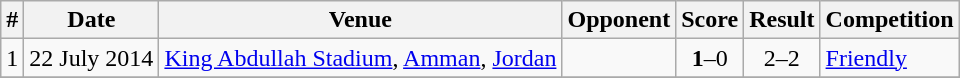<table class="wikitable">
<tr>
<th>#</th>
<th>Date</th>
<th>Venue</th>
<th>Opponent</th>
<th>Score</th>
<th>Result</th>
<th>Competition</th>
</tr>
<tr>
<td>1</td>
<td>22 July 2014</td>
<td><a href='#'>King Abdullah Stadium</a>, <a href='#'>Amman</a>, <a href='#'>Jordan</a></td>
<td></td>
<td align=center><strong>1</strong>–0</td>
<td align=center>2–2</td>
<td><a href='#'>Friendly</a></td>
</tr>
<tr>
</tr>
</table>
